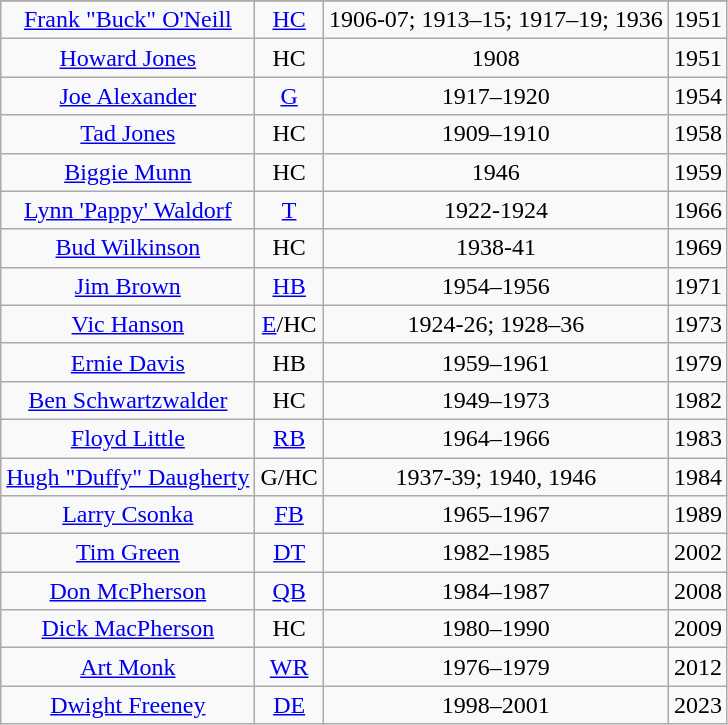<table class="wikitable" style="text-align:center">
<tr>
</tr>
<tr>
<td><a href='#'>Frank "Buck" O'Neill</a></td>
<td><a href='#'>HC</a></td>
<td>1906-07; 1913–15; 1917–19; 1936</td>
<td>1951</td>
</tr>
<tr>
<td><a href='#'>Howard Jones</a></td>
<td>HC</td>
<td>1908</td>
<td>1951</td>
</tr>
<tr>
<td><a href='#'>Joe Alexander</a></td>
<td><a href='#'>G</a></td>
<td>1917–1920</td>
<td>1954</td>
</tr>
<tr>
<td><a href='#'>Tad Jones</a></td>
<td>HC</td>
<td>1909–1910</td>
<td>1958</td>
</tr>
<tr>
<td><a href='#'>Biggie Munn</a></td>
<td>HC</td>
<td>1946</td>
<td>1959</td>
</tr>
<tr>
<td><a href='#'>Lynn 'Pappy' Waldorf</a></td>
<td><a href='#'>T</a></td>
<td>1922-1924</td>
<td>1966</td>
</tr>
<tr>
<td><a href='#'>Bud Wilkinson</a></td>
<td>HC</td>
<td>1938-41</td>
<td>1969</td>
</tr>
<tr>
<td><a href='#'>Jim Brown</a></td>
<td><a href='#'>HB</a></td>
<td>1954–1956</td>
<td>1971</td>
</tr>
<tr>
<td><a href='#'>Vic Hanson</a></td>
<td><a href='#'>E</a>/HC</td>
<td>1924-26; 1928–36</td>
<td>1973</td>
</tr>
<tr>
<td><a href='#'>Ernie Davis</a></td>
<td>HB</td>
<td>1959–1961</td>
<td>1979</td>
</tr>
<tr>
<td><a href='#'>Ben Schwartzwalder</a></td>
<td>HC</td>
<td>1949–1973</td>
<td>1982</td>
</tr>
<tr>
<td><a href='#'>Floyd Little</a></td>
<td><a href='#'>RB</a></td>
<td>1964–1966</td>
<td>1983</td>
</tr>
<tr>
<td><a href='#'>Hugh "Duffy" Daugherty</a></td>
<td>G/HC</td>
<td>1937-39; 1940, 1946</td>
<td>1984</td>
</tr>
<tr>
<td><a href='#'>Larry Csonka</a></td>
<td><a href='#'>FB</a></td>
<td>1965–1967</td>
<td>1989</td>
</tr>
<tr>
<td><a href='#'>Tim Green</a></td>
<td><a href='#'>DT</a></td>
<td>1982–1985</td>
<td>2002</td>
</tr>
<tr>
<td><a href='#'>Don McPherson</a></td>
<td><a href='#'>QB</a></td>
<td>1984–1987</td>
<td>2008</td>
</tr>
<tr>
<td><a href='#'>Dick MacPherson</a></td>
<td>HC</td>
<td>1980–1990</td>
<td>2009</td>
</tr>
<tr>
<td><a href='#'>Art Monk</a></td>
<td><a href='#'>WR</a></td>
<td>1976–1979</td>
<td>2012</td>
</tr>
<tr>
<td><a href='#'>Dwight Freeney</a></td>
<td><a href='#'>DE</a></td>
<td>1998–2001</td>
<td>2023</td>
</tr>
</table>
